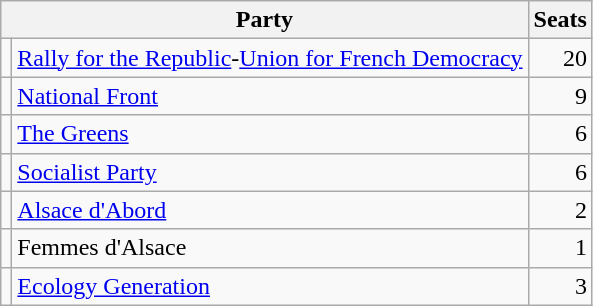<table class="wikitable">
<tr>
<th colspan="2">Party</th>
<th>Seats</th>
</tr>
<tr>
<td></td>
<td><a href='#'>Rally for the Republic</a>-<a href='#'>Union for French Democracy</a></td>
<td align="right">20</td>
</tr>
<tr>
<td></td>
<td><a href='#'>National Front</a></td>
<td align="right">9</td>
</tr>
<tr>
<td></td>
<td><a href='#'>The Greens</a></td>
<td align="right">6</td>
</tr>
<tr>
<td></td>
<td><a href='#'>Socialist Party</a></td>
<td align="right">6</td>
</tr>
<tr>
<td></td>
<td><a href='#'>Alsace d'Abord</a></td>
<td align="right">2</td>
</tr>
<tr>
<td></td>
<td>Femmes d'Alsace</td>
<td align="right">1</td>
</tr>
<tr>
<td></td>
<td><a href='#'>Ecology Generation</a></td>
<td align="right">3</td>
</tr>
</table>
